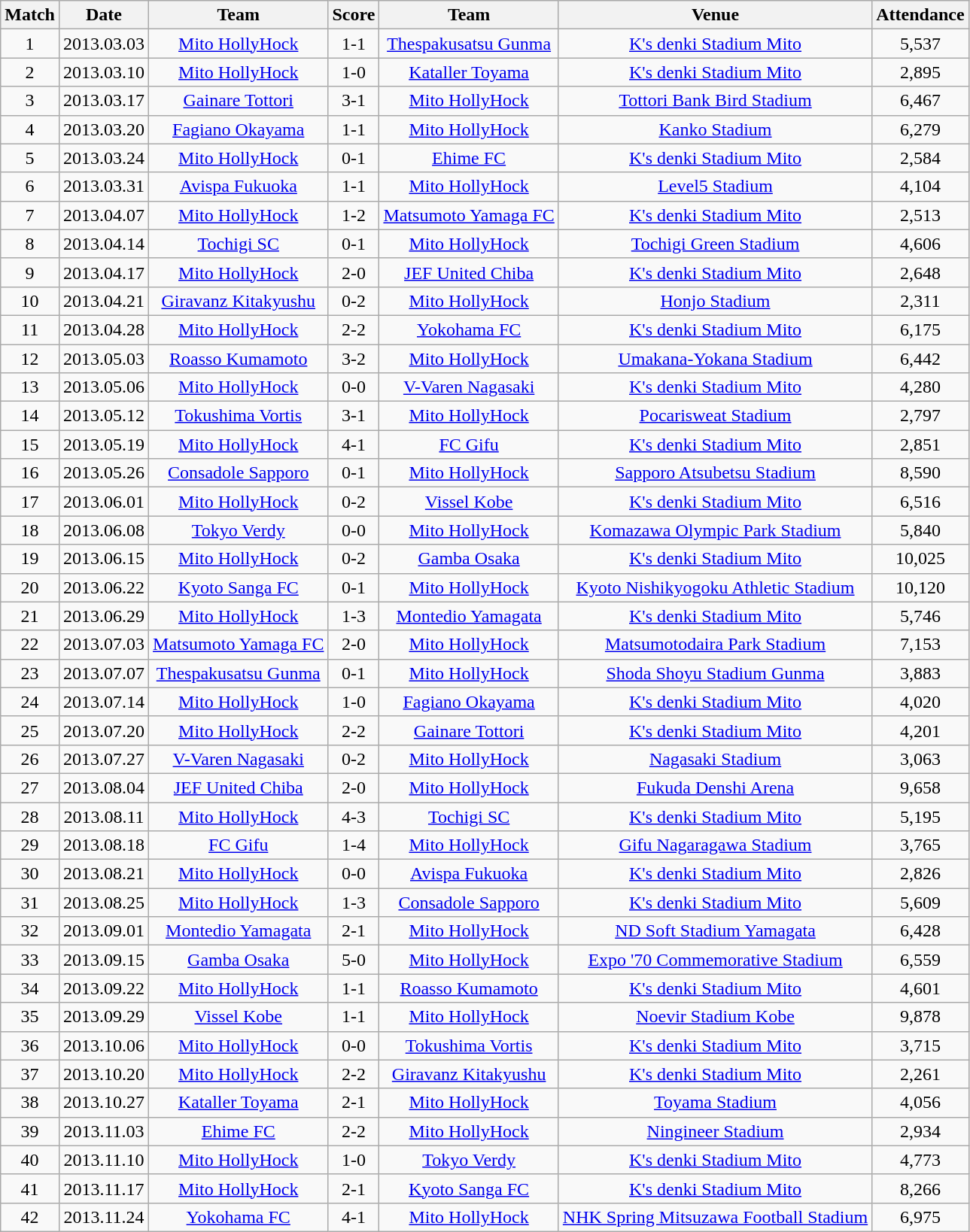<table class="wikitable" style="text-align:center;">
<tr>
<th>Match</th>
<th>Date</th>
<th>Team</th>
<th>Score</th>
<th>Team</th>
<th>Venue</th>
<th>Attendance</th>
</tr>
<tr>
<td>1</td>
<td>2013.03.03</td>
<td><a href='#'>Mito HollyHock</a></td>
<td>1-1</td>
<td><a href='#'>Thespakusatsu Gunma</a></td>
<td><a href='#'>K's denki Stadium Mito</a></td>
<td>5,537</td>
</tr>
<tr>
<td>2</td>
<td>2013.03.10</td>
<td><a href='#'>Mito HollyHock</a></td>
<td>1-0</td>
<td><a href='#'>Kataller Toyama</a></td>
<td><a href='#'>K's denki Stadium Mito</a></td>
<td>2,895</td>
</tr>
<tr>
<td>3</td>
<td>2013.03.17</td>
<td><a href='#'>Gainare Tottori</a></td>
<td>3-1</td>
<td><a href='#'>Mito HollyHock</a></td>
<td><a href='#'>Tottori Bank Bird Stadium</a></td>
<td>6,467</td>
</tr>
<tr>
<td>4</td>
<td>2013.03.20</td>
<td><a href='#'>Fagiano Okayama</a></td>
<td>1-1</td>
<td><a href='#'>Mito HollyHock</a></td>
<td><a href='#'>Kanko Stadium</a></td>
<td>6,279</td>
</tr>
<tr>
<td>5</td>
<td>2013.03.24</td>
<td><a href='#'>Mito HollyHock</a></td>
<td>0-1</td>
<td><a href='#'>Ehime FC</a></td>
<td><a href='#'>K's denki Stadium Mito</a></td>
<td>2,584</td>
</tr>
<tr>
<td>6</td>
<td>2013.03.31</td>
<td><a href='#'>Avispa Fukuoka</a></td>
<td>1-1</td>
<td><a href='#'>Mito HollyHock</a></td>
<td><a href='#'>Level5 Stadium</a></td>
<td>4,104</td>
</tr>
<tr>
<td>7</td>
<td>2013.04.07</td>
<td><a href='#'>Mito HollyHock</a></td>
<td>1-2</td>
<td><a href='#'>Matsumoto Yamaga FC</a></td>
<td><a href='#'>K's denki Stadium Mito</a></td>
<td>2,513</td>
</tr>
<tr>
<td>8</td>
<td>2013.04.14</td>
<td><a href='#'>Tochigi SC</a></td>
<td>0-1</td>
<td><a href='#'>Mito HollyHock</a></td>
<td><a href='#'>Tochigi Green Stadium</a></td>
<td>4,606</td>
</tr>
<tr>
<td>9</td>
<td>2013.04.17</td>
<td><a href='#'>Mito HollyHock</a></td>
<td>2-0</td>
<td><a href='#'>JEF United Chiba</a></td>
<td><a href='#'>K's denki Stadium Mito</a></td>
<td>2,648</td>
</tr>
<tr>
<td>10</td>
<td>2013.04.21</td>
<td><a href='#'>Giravanz Kitakyushu</a></td>
<td>0-2</td>
<td><a href='#'>Mito HollyHock</a></td>
<td><a href='#'>Honjo Stadium</a></td>
<td>2,311</td>
</tr>
<tr>
<td>11</td>
<td>2013.04.28</td>
<td><a href='#'>Mito HollyHock</a></td>
<td>2-2</td>
<td><a href='#'>Yokohama FC</a></td>
<td><a href='#'>K's denki Stadium Mito</a></td>
<td>6,175</td>
</tr>
<tr>
<td>12</td>
<td>2013.05.03</td>
<td><a href='#'>Roasso Kumamoto</a></td>
<td>3-2</td>
<td><a href='#'>Mito HollyHock</a></td>
<td><a href='#'>Umakana-Yokana Stadium</a></td>
<td>6,442</td>
</tr>
<tr>
<td>13</td>
<td>2013.05.06</td>
<td><a href='#'>Mito HollyHock</a></td>
<td>0-0</td>
<td><a href='#'>V-Varen Nagasaki</a></td>
<td><a href='#'>K's denki Stadium Mito</a></td>
<td>4,280</td>
</tr>
<tr>
<td>14</td>
<td>2013.05.12</td>
<td><a href='#'>Tokushima Vortis</a></td>
<td>3-1</td>
<td><a href='#'>Mito HollyHock</a></td>
<td><a href='#'>Pocarisweat Stadium</a></td>
<td>2,797</td>
</tr>
<tr>
<td>15</td>
<td>2013.05.19</td>
<td><a href='#'>Mito HollyHock</a></td>
<td>4-1</td>
<td><a href='#'>FC Gifu</a></td>
<td><a href='#'>K's denki Stadium Mito</a></td>
<td>2,851</td>
</tr>
<tr>
<td>16</td>
<td>2013.05.26</td>
<td><a href='#'>Consadole Sapporo</a></td>
<td>0-1</td>
<td><a href='#'>Mito HollyHock</a></td>
<td><a href='#'>Sapporo Atsubetsu Stadium</a></td>
<td>8,590</td>
</tr>
<tr>
<td>17</td>
<td>2013.06.01</td>
<td><a href='#'>Mito HollyHock</a></td>
<td>0-2</td>
<td><a href='#'>Vissel Kobe</a></td>
<td><a href='#'>K's denki Stadium Mito</a></td>
<td>6,516</td>
</tr>
<tr>
<td>18</td>
<td>2013.06.08</td>
<td><a href='#'>Tokyo Verdy</a></td>
<td>0-0</td>
<td><a href='#'>Mito HollyHock</a></td>
<td><a href='#'>Komazawa Olympic Park Stadium</a></td>
<td>5,840</td>
</tr>
<tr>
<td>19</td>
<td>2013.06.15</td>
<td><a href='#'>Mito HollyHock</a></td>
<td>0-2</td>
<td><a href='#'>Gamba Osaka</a></td>
<td><a href='#'>K's denki Stadium Mito</a></td>
<td>10,025</td>
</tr>
<tr>
<td>20</td>
<td>2013.06.22</td>
<td><a href='#'>Kyoto Sanga FC</a></td>
<td>0-1</td>
<td><a href='#'>Mito HollyHock</a></td>
<td><a href='#'>Kyoto Nishikyogoku Athletic Stadium</a></td>
<td>10,120</td>
</tr>
<tr>
<td>21</td>
<td>2013.06.29</td>
<td><a href='#'>Mito HollyHock</a></td>
<td>1-3</td>
<td><a href='#'>Montedio Yamagata</a></td>
<td><a href='#'>K's denki Stadium Mito</a></td>
<td>5,746</td>
</tr>
<tr>
<td>22</td>
<td>2013.07.03</td>
<td><a href='#'>Matsumoto Yamaga FC</a></td>
<td>2-0</td>
<td><a href='#'>Mito HollyHock</a></td>
<td><a href='#'>Matsumotodaira Park Stadium</a></td>
<td>7,153</td>
</tr>
<tr>
<td>23</td>
<td>2013.07.07</td>
<td><a href='#'>Thespakusatsu Gunma</a></td>
<td>0-1</td>
<td><a href='#'>Mito HollyHock</a></td>
<td><a href='#'>Shoda Shoyu Stadium Gunma</a></td>
<td>3,883</td>
</tr>
<tr>
<td>24</td>
<td>2013.07.14</td>
<td><a href='#'>Mito HollyHock</a></td>
<td>1-0</td>
<td><a href='#'>Fagiano Okayama</a></td>
<td><a href='#'>K's denki Stadium Mito</a></td>
<td>4,020</td>
</tr>
<tr>
<td>25</td>
<td>2013.07.20</td>
<td><a href='#'>Mito HollyHock</a></td>
<td>2-2</td>
<td><a href='#'>Gainare Tottori</a></td>
<td><a href='#'>K's denki Stadium Mito</a></td>
<td>4,201</td>
</tr>
<tr>
<td>26</td>
<td>2013.07.27</td>
<td><a href='#'>V-Varen Nagasaki</a></td>
<td>0-2</td>
<td><a href='#'>Mito HollyHock</a></td>
<td><a href='#'>Nagasaki Stadium</a></td>
<td>3,063</td>
</tr>
<tr>
<td>27</td>
<td>2013.08.04</td>
<td><a href='#'>JEF United Chiba</a></td>
<td>2-0</td>
<td><a href='#'>Mito HollyHock</a></td>
<td><a href='#'>Fukuda Denshi Arena</a></td>
<td>9,658</td>
</tr>
<tr>
<td>28</td>
<td>2013.08.11</td>
<td><a href='#'>Mito HollyHock</a></td>
<td>4-3</td>
<td><a href='#'>Tochigi SC</a></td>
<td><a href='#'>K's denki Stadium Mito</a></td>
<td>5,195</td>
</tr>
<tr>
<td>29</td>
<td>2013.08.18</td>
<td><a href='#'>FC Gifu</a></td>
<td>1-4</td>
<td><a href='#'>Mito HollyHock</a></td>
<td><a href='#'>Gifu Nagaragawa Stadium</a></td>
<td>3,765</td>
</tr>
<tr>
<td>30</td>
<td>2013.08.21</td>
<td><a href='#'>Mito HollyHock</a></td>
<td>0-0</td>
<td><a href='#'>Avispa Fukuoka</a></td>
<td><a href='#'>K's denki Stadium Mito</a></td>
<td>2,826</td>
</tr>
<tr>
<td>31</td>
<td>2013.08.25</td>
<td><a href='#'>Mito HollyHock</a></td>
<td>1-3</td>
<td><a href='#'>Consadole Sapporo</a></td>
<td><a href='#'>K's denki Stadium Mito</a></td>
<td>5,609</td>
</tr>
<tr>
<td>32</td>
<td>2013.09.01</td>
<td><a href='#'>Montedio Yamagata</a></td>
<td>2-1</td>
<td><a href='#'>Mito HollyHock</a></td>
<td><a href='#'>ND Soft Stadium Yamagata</a></td>
<td>6,428</td>
</tr>
<tr>
<td>33</td>
<td>2013.09.15</td>
<td><a href='#'>Gamba Osaka</a></td>
<td>5-0</td>
<td><a href='#'>Mito HollyHock</a></td>
<td><a href='#'>Expo '70 Commemorative Stadium</a></td>
<td>6,559</td>
</tr>
<tr>
<td>34</td>
<td>2013.09.22</td>
<td><a href='#'>Mito HollyHock</a></td>
<td>1-1</td>
<td><a href='#'>Roasso Kumamoto</a></td>
<td><a href='#'>K's denki Stadium Mito</a></td>
<td>4,601</td>
</tr>
<tr>
<td>35</td>
<td>2013.09.29</td>
<td><a href='#'>Vissel Kobe</a></td>
<td>1-1</td>
<td><a href='#'>Mito HollyHock</a></td>
<td><a href='#'>Noevir Stadium Kobe</a></td>
<td>9,878</td>
</tr>
<tr>
<td>36</td>
<td>2013.10.06</td>
<td><a href='#'>Mito HollyHock</a></td>
<td>0-0</td>
<td><a href='#'>Tokushima Vortis</a></td>
<td><a href='#'>K's denki Stadium Mito</a></td>
<td>3,715</td>
</tr>
<tr>
<td>37</td>
<td>2013.10.20</td>
<td><a href='#'>Mito HollyHock</a></td>
<td>2-2</td>
<td><a href='#'>Giravanz Kitakyushu</a></td>
<td><a href='#'>K's denki Stadium Mito</a></td>
<td>2,261</td>
</tr>
<tr>
<td>38</td>
<td>2013.10.27</td>
<td><a href='#'>Kataller Toyama</a></td>
<td>2-1</td>
<td><a href='#'>Mito HollyHock</a></td>
<td><a href='#'>Toyama Stadium</a></td>
<td>4,056</td>
</tr>
<tr>
<td>39</td>
<td>2013.11.03</td>
<td><a href='#'>Ehime FC</a></td>
<td>2-2</td>
<td><a href='#'>Mito HollyHock</a></td>
<td><a href='#'>Ningineer Stadium</a></td>
<td>2,934</td>
</tr>
<tr>
<td>40</td>
<td>2013.11.10</td>
<td><a href='#'>Mito HollyHock</a></td>
<td>1-0</td>
<td><a href='#'>Tokyo Verdy</a></td>
<td><a href='#'>K's denki Stadium Mito</a></td>
<td>4,773</td>
</tr>
<tr>
<td>41</td>
<td>2013.11.17</td>
<td><a href='#'>Mito HollyHock</a></td>
<td>2-1</td>
<td><a href='#'>Kyoto Sanga FC</a></td>
<td><a href='#'>K's denki Stadium Mito</a></td>
<td>8,266</td>
</tr>
<tr>
<td>42</td>
<td>2013.11.24</td>
<td><a href='#'>Yokohama FC</a></td>
<td>4-1</td>
<td><a href='#'>Mito HollyHock</a></td>
<td><a href='#'>NHK Spring Mitsuzawa Football Stadium</a></td>
<td>6,975</td>
</tr>
</table>
